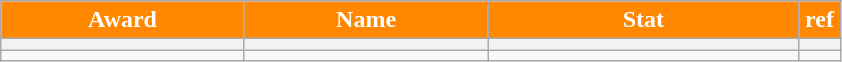<table class="wikitable">
<tr>
<th style="background:#FF8800; color:white;">Award</th>
<th style="background:#FF8800; color:white;">Name</th>
<th style="background:#FF8800; color:white;">Stat</th>
<th style="background:#FF8800; color:white;">ref</th>
</tr>
<tr>
<th width=155></th>
<th width=155></th>
<th width=200></th>
<th width=20></th>
</tr>
<tr>
<td></td>
<td></td>
<td></td>
<td></td>
</tr>
</table>
